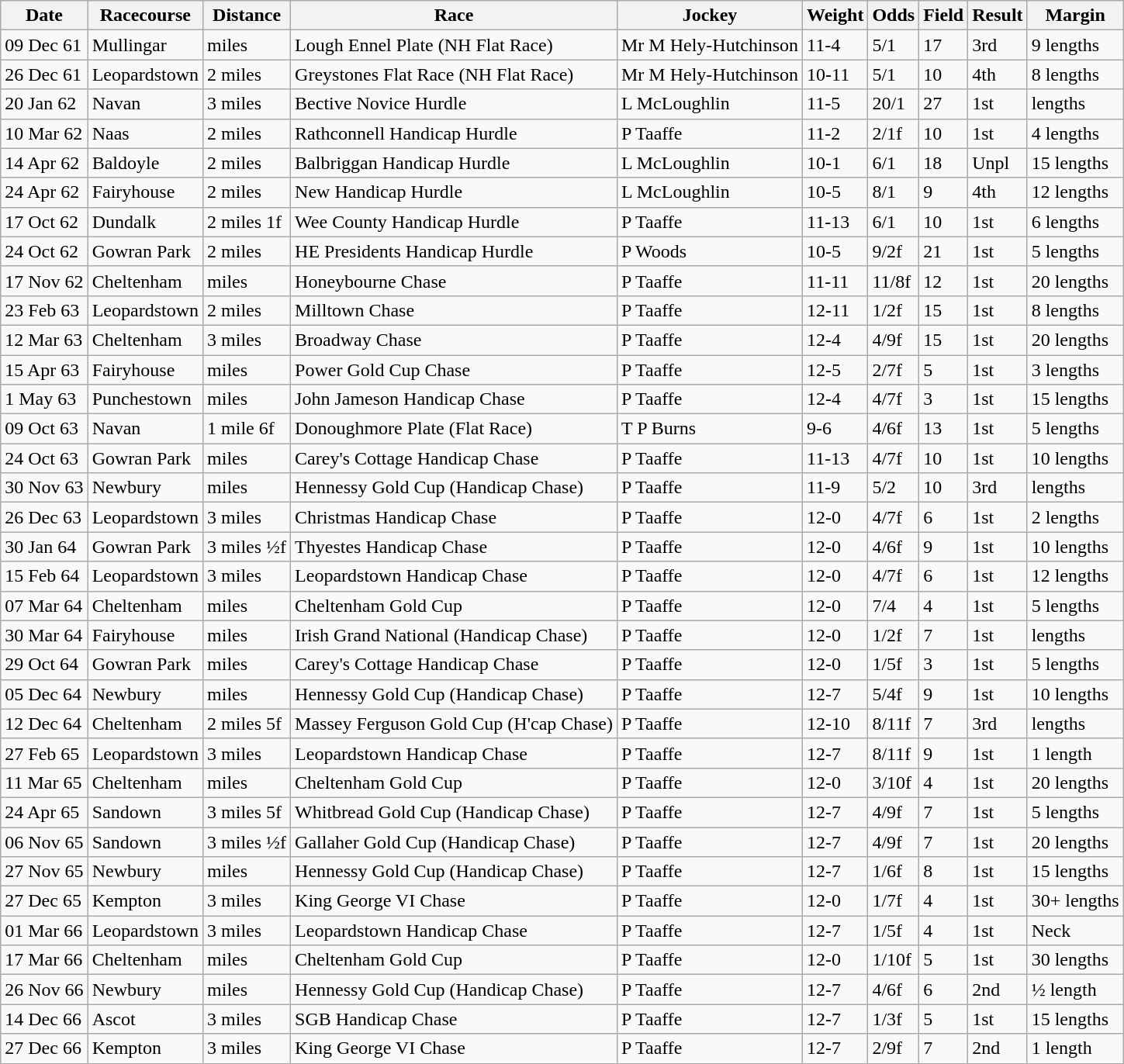<table class="wikitable">
<tr>
<th>Date</th>
<th>Racecourse</th>
<th>Distance</th>
<th>Race</th>
<th>Jockey</th>
<th>Weight</th>
<th>Odds</th>
<th>Field</th>
<th>Result</th>
<th>Margin</th>
</tr>
<tr>
<td>09 Dec 61</td>
<td>Mullingar</td>
<td> miles</td>
<td>Lough Ennel Plate (NH Flat Race)</td>
<td>Mr M Hely-Hutchinson</td>
<td>11-4</td>
<td>5/1</td>
<td>17</td>
<td>3rd</td>
<td>9 lengths</td>
</tr>
<tr>
<td>26 Dec 61</td>
<td>Leopardstown</td>
<td>2 miles</td>
<td>Greystones Flat Race (NH Flat Race)</td>
<td>Mr M Hely-Hutchinson</td>
<td>10-11</td>
<td>5/1</td>
<td>10</td>
<td>4th</td>
<td>8 lengths</td>
</tr>
<tr>
<td>20 Jan 62</td>
<td>Navan</td>
<td>3 miles</td>
<td>Bective Novice Hurdle</td>
<td>L McLoughlin</td>
<td>11-5</td>
<td>20/1</td>
<td>27</td>
<td>1st</td>
<td> lengths</td>
</tr>
<tr>
<td>10 Mar 62</td>
<td>Naas</td>
<td>2 miles</td>
<td>Rathconnell Handicap Hurdle</td>
<td>P Taaffe</td>
<td>11-2</td>
<td>2/1f</td>
<td>10</td>
<td>1st</td>
<td>4 lengths</td>
</tr>
<tr>
<td>14 Apr 62</td>
<td>Baldoyle</td>
<td>2 miles</td>
<td>Balbriggan Handicap Hurdle</td>
<td>L McLoughlin</td>
<td>10-1</td>
<td>6/1</td>
<td>18</td>
<td>Unpl</td>
<td>15 lengths</td>
</tr>
<tr>
<td>24 Apr 62</td>
<td>Fairyhouse</td>
<td>2 miles</td>
<td>New Handicap Hurdle</td>
<td>L McLoughlin</td>
<td>10-5</td>
<td>8/1</td>
<td>9</td>
<td>4th</td>
<td>12 lengths</td>
</tr>
<tr>
<td>17 Oct 62</td>
<td>Dundalk</td>
<td>2 miles 1f</td>
<td>Wee County Handicap Hurdle</td>
<td>P Taaffe</td>
<td>11-13</td>
<td>6/1</td>
<td>10</td>
<td>1st</td>
<td>6 lengths</td>
</tr>
<tr>
<td>24 Oct 62</td>
<td>Gowran Park</td>
<td>2 miles</td>
<td>HE Presidents Handicap Hurdle</td>
<td>P Woods</td>
<td>10-5</td>
<td>9/2f</td>
<td>21</td>
<td>1st</td>
<td>5 lengths</td>
</tr>
<tr>
<td>17 Nov 62</td>
<td>Cheltenham</td>
<td> miles</td>
<td>Honeybourne Chase</td>
<td>P Taaffe</td>
<td>11-11</td>
<td>11/8f</td>
<td>12</td>
<td>1st</td>
<td>20 lengths</td>
</tr>
<tr>
<td>23 Feb 63</td>
<td>Leopardstown</td>
<td>2 miles</td>
<td>Milltown Chase</td>
<td>P Taaffe</td>
<td>12-11</td>
<td>1/2f</td>
<td>15</td>
<td>1st</td>
<td>8 lengths</td>
</tr>
<tr>
<td>12 Mar 63</td>
<td>Cheltenham</td>
<td>3 miles</td>
<td>Broadway Chase</td>
<td>P Taaffe</td>
<td>12-4</td>
<td>4/9f</td>
<td>15</td>
<td>1st</td>
<td>20 lengths</td>
</tr>
<tr>
<td>15 Apr 63</td>
<td>Fairyhouse</td>
<td> miles</td>
<td>Power Gold Cup Chase</td>
<td>P Taaffe</td>
<td>12-5</td>
<td>2/7f</td>
<td>5</td>
<td>1st</td>
<td>3 lengths</td>
</tr>
<tr>
<td>1 May 63</td>
<td>Punchestown</td>
<td> miles</td>
<td>John Jameson Handicap Chase</td>
<td>P Taaffe</td>
<td>12-4</td>
<td>4/7f</td>
<td>3</td>
<td>1st</td>
<td>15 lengths</td>
</tr>
<tr>
<td>09 Oct 63</td>
<td>Navan</td>
<td>1 mile 6f</td>
<td>Donoughmore Plate (Flat Race)</td>
<td>T P Burns</td>
<td>9-6</td>
<td>4/6f</td>
<td>13</td>
<td>1st</td>
<td>5 lengths</td>
</tr>
<tr>
<td>24 Oct 63</td>
<td>Gowran Park</td>
<td> miles</td>
<td>Carey's Cottage Handicap Chase</td>
<td>P Taaffe</td>
<td>11-13</td>
<td>4/7f</td>
<td>10</td>
<td>1st</td>
<td>10 lengths</td>
</tr>
<tr>
<td>30 Nov 63</td>
<td>Newbury</td>
<td> miles</td>
<td>Hennessy Gold Cup (Handicap Chase)</td>
<td>P Taaffe</td>
<td>11-9</td>
<td>5/2</td>
<td>10</td>
<td>3rd</td>
<td> lengths</td>
</tr>
<tr>
<td>26 Dec 63</td>
<td>Leopardstown</td>
<td>3 miles</td>
<td>Christmas Handicap Chase</td>
<td>P Taaffe</td>
<td>12-0</td>
<td>4/7f</td>
<td>6</td>
<td>1st</td>
<td>2 lengths</td>
</tr>
<tr>
<td>30 Jan 64</td>
<td>Gowran Park</td>
<td>3 miles ½f</td>
<td>Thyestes Handicap Chase</td>
<td>P Taaffe</td>
<td>12-0</td>
<td>4/6f</td>
<td>9</td>
<td>1st</td>
<td>10 lengths</td>
</tr>
<tr>
<td>15 Feb 64</td>
<td>Leopardstown</td>
<td>3 miles</td>
<td>Leopardstown Handicap Chase</td>
<td>P Taaffe</td>
<td>12-0</td>
<td>4/7f</td>
<td>6</td>
<td>1st</td>
<td>12 lengths</td>
</tr>
<tr>
<td>07 Mar 64</td>
<td>Cheltenham</td>
<td> miles</td>
<td>Cheltenham Gold Cup</td>
<td>P Taaffe</td>
<td>12-0</td>
<td>7/4</td>
<td>4</td>
<td>1st</td>
<td>5 lengths</td>
</tr>
<tr>
<td>30 Mar 64</td>
<td>Fairyhouse</td>
<td> miles</td>
<td>Irish Grand National (Handicap Chase)</td>
<td>P Taaffe</td>
<td>12-0</td>
<td>1/2f</td>
<td>7</td>
<td>1st</td>
<td> lengths</td>
</tr>
<tr>
<td>29 Oct 64</td>
<td>Gowran Park</td>
<td> miles</td>
<td>Carey's Cottage Handicap Chase</td>
<td>P Taaffe</td>
<td>12-0</td>
<td>1/5f</td>
<td>3</td>
<td>1st</td>
<td>5 lengths</td>
</tr>
<tr>
<td>05 Dec 64</td>
<td>Newbury</td>
<td> miles</td>
<td>Hennessy Gold Cup (Handicap Chase)</td>
<td>P Taaffe</td>
<td>12-7</td>
<td>5/4f</td>
<td>9</td>
<td>1st</td>
<td>10 lengths</td>
</tr>
<tr>
<td>12 Dec 64</td>
<td>Cheltenham</td>
<td>2 miles 5f</td>
<td>Massey Ferguson Gold Cup (H'cap Chase)</td>
<td>P Taaffe</td>
<td>12-10</td>
<td>8/11f</td>
<td>7</td>
<td>3rd</td>
<td> lengths</td>
</tr>
<tr>
<td>27 Feb 65</td>
<td>Leopardstown</td>
<td>3 miles</td>
<td>Leopardstown Handicap Chase</td>
<td>P Taaffe</td>
<td>12-7</td>
<td>8/11f</td>
<td>9</td>
<td>1st</td>
<td>1 length</td>
</tr>
<tr>
<td>11 Mar 65</td>
<td>Cheltenham</td>
<td> miles</td>
<td>Cheltenham Gold Cup</td>
<td>P Taaffe</td>
<td>12-0</td>
<td>3/10f</td>
<td>4</td>
<td>1st</td>
<td>20 lengths</td>
</tr>
<tr>
<td>24 Apr 65</td>
<td>Sandown</td>
<td>3 miles 5f</td>
<td>Whitbread Gold Cup (Handicap Chase)</td>
<td>P Taaffe</td>
<td>12-7</td>
<td>4/9f</td>
<td>7</td>
<td>1st</td>
<td>5 lengths</td>
</tr>
<tr>
<td>06 Nov 65</td>
<td>Sandown</td>
<td>3 miles ½f</td>
<td>Gallaher Gold Cup (Handicap Chase)</td>
<td>P Taaffe</td>
<td>12-7</td>
<td>4/9f</td>
<td>7</td>
<td>1st</td>
<td>20 lengths</td>
</tr>
<tr>
<td>27 Nov 65</td>
<td>Newbury</td>
<td> miles</td>
<td>Hennessy Gold Cup (Handicap Chase)</td>
<td>P Taaffe</td>
<td>12-7</td>
<td>1/6f</td>
<td>8</td>
<td>1st</td>
<td>15 lengths</td>
</tr>
<tr>
<td>27 Dec 65</td>
<td>Kempton</td>
<td>3 miles</td>
<td>King George VI Chase</td>
<td>P Taaffe</td>
<td>12-0</td>
<td>1/7f</td>
<td>4</td>
<td>1st</td>
<td>30+ lengths</td>
</tr>
<tr>
<td>01 Mar 66</td>
<td>Leopardstown</td>
<td>3 miles</td>
<td>Leopardstown Handicap Chase</td>
<td>P Taaffe</td>
<td>12-7</td>
<td>1/5f</td>
<td>4</td>
<td>1st</td>
<td>Neck</td>
</tr>
<tr>
<td>17 Mar 66</td>
<td>Cheltenham</td>
<td> miles</td>
<td>Cheltenham Gold Cup</td>
<td>P Taaffe</td>
<td>12-0</td>
<td>1/10f</td>
<td>5</td>
<td>1st</td>
<td>30 lengths</td>
</tr>
<tr>
<td>26 Nov 66</td>
<td>Newbury</td>
<td> miles</td>
<td>Hennessy Gold Cup (Handicap Chase)</td>
<td>P Taaffe</td>
<td>12-7</td>
<td>4/6f</td>
<td>6</td>
<td>2nd</td>
<td>½ length</td>
</tr>
<tr>
<td>14 Dec 66</td>
<td>Ascot</td>
<td>3 miles</td>
<td>SGB Handicap Chase</td>
<td>P Taaffe</td>
<td>12-7</td>
<td>1/3f</td>
<td>5</td>
<td>1st</td>
<td>15 lengths</td>
</tr>
<tr>
<td>27 Dec 66</td>
<td>Kempton</td>
<td>3 miles</td>
<td>King George VI Chase</td>
<td>P Taaffe</td>
<td>12-7</td>
<td>2/9f</td>
<td>7</td>
<td>2nd</td>
<td>1 length</td>
</tr>
</table>
